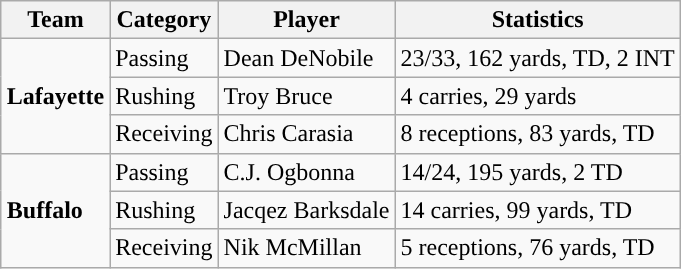<table class="wikitable" style="float: right;">
<tr>
<th>Team</th>
<th>Category</th>
<th>Player</th>
<th>Statistics</th>
</tr>
<tr>
<td rowspan=3><strong>Lafayette</strong></td>
<td>Passing</td>
<td>Dean DeNobile</td>
<td>23/33, 162 yards, TD, 2 INT</td>
</tr>
<tr>
<td>Rushing</td>
<td>Troy Bruce</td>
<td>4 carries, 29 yards</td>
</tr>
<tr>
<td>Receiving</td>
<td>Chris Carasia</td>
<td>8 receptions, 83 yards, TD</td>
</tr>
<tr>
<td rowspan=3><strong>Buffalo</strong></td>
<td>Passing</td>
<td>C.J. Ogbonna</td>
<td>14/24, 195 yards, 2 TD</td>
</tr>
<tr>
<td>Rushing</td>
<td>Jacqez Barksdale</td>
<td>14 carries, 99 yards, TD</td>
</tr>
<tr>
<td>Receiving</td>
<td>Nik McMillan</td>
<td>5 receptions, 76 yards, TD</td>
</tr>
</table>
